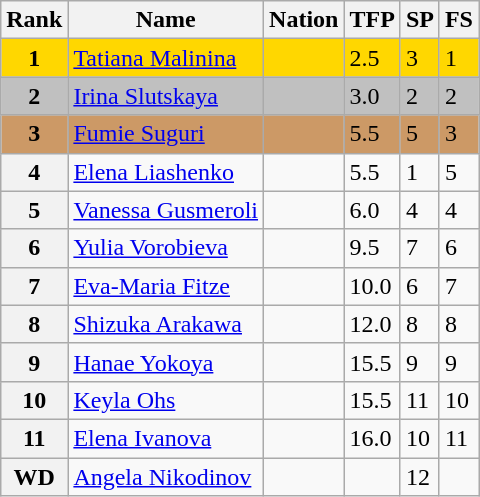<table class="wikitable">
<tr>
<th>Rank</th>
<th>Name</th>
<th>Nation</th>
<th>TFP</th>
<th>SP</th>
<th>FS</th>
</tr>
<tr bgcolor="gold">
<td align="center"><strong>1</strong></td>
<td><a href='#'>Tatiana Malinina</a></td>
<td></td>
<td>2.5</td>
<td>3</td>
<td>1</td>
</tr>
<tr bgcolor="silver">
<td align="center"><strong>2</strong></td>
<td><a href='#'>Irina Slutskaya</a></td>
<td></td>
<td>3.0</td>
<td>2</td>
<td>2</td>
</tr>
<tr bgcolor="cc9966">
<td align="center"><strong>3</strong></td>
<td><a href='#'>Fumie Suguri</a></td>
<td></td>
<td>5.5</td>
<td>5</td>
<td>3</td>
</tr>
<tr>
<th>4</th>
<td><a href='#'>Elena Liashenko</a></td>
<td></td>
<td>5.5</td>
<td>1</td>
<td>5</td>
</tr>
<tr>
<th>5</th>
<td><a href='#'>Vanessa Gusmeroli</a></td>
<td></td>
<td>6.0</td>
<td>4</td>
<td>4</td>
</tr>
<tr>
<th>6</th>
<td><a href='#'>Yulia Vorobieva</a></td>
<td></td>
<td>9.5</td>
<td>7</td>
<td>6</td>
</tr>
<tr>
<th>7</th>
<td><a href='#'>Eva-Maria Fitze</a></td>
<td></td>
<td>10.0</td>
<td>6</td>
<td>7</td>
</tr>
<tr>
<th>8</th>
<td><a href='#'>Shizuka Arakawa</a></td>
<td></td>
<td>12.0</td>
<td>8</td>
<td>8</td>
</tr>
<tr>
<th>9</th>
<td><a href='#'>Hanae Yokoya</a></td>
<td></td>
<td>15.5</td>
<td>9</td>
<td>9</td>
</tr>
<tr>
<th>10</th>
<td><a href='#'>Keyla Ohs</a></td>
<td></td>
<td>15.5</td>
<td>11</td>
<td>10</td>
</tr>
<tr>
<th>11</th>
<td><a href='#'>Elena Ivanova</a></td>
<td></td>
<td>16.0</td>
<td>10</td>
<td>11</td>
</tr>
<tr>
<th>WD</th>
<td><a href='#'>Angela Nikodinov</a></td>
<td></td>
<td></td>
<td>12</td>
<td></td>
</tr>
</table>
